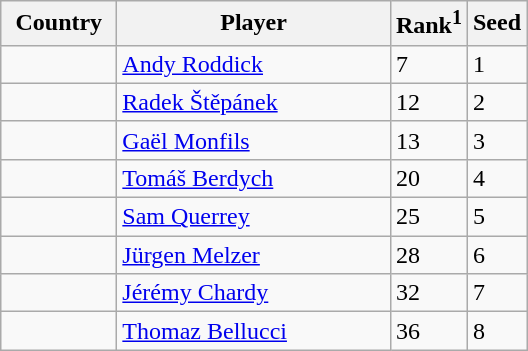<table class="sortable wikitable">
<tr>
<th width="70">Country</th>
<th width="175">Player</th>
<th>Rank<sup>1</sup></th>
<th>Seed</th>
</tr>
<tr>
<td></td>
<td><a href='#'>Andy Roddick</a></td>
<td>7</td>
<td>1</td>
</tr>
<tr>
<td></td>
<td><a href='#'>Radek Štěpánek</a></td>
<td>12</td>
<td>2</td>
</tr>
<tr>
<td></td>
<td><a href='#'>Gaël Monfils</a></td>
<td>13</td>
<td>3</td>
</tr>
<tr>
<td></td>
<td><a href='#'>Tomáš Berdych</a></td>
<td>20</td>
<td>4</td>
</tr>
<tr>
<td></td>
<td><a href='#'>Sam Querrey</a></td>
<td>25</td>
<td>5</td>
</tr>
<tr>
<td></td>
<td><a href='#'>Jürgen Melzer</a></td>
<td>28</td>
<td>6</td>
</tr>
<tr>
<td></td>
<td><a href='#'>Jérémy Chardy</a></td>
<td>32</td>
<td>7</td>
</tr>
<tr>
<td></td>
<td><a href='#'>Thomaz Bellucci</a></td>
<td>36</td>
<td>8</td>
</tr>
</table>
